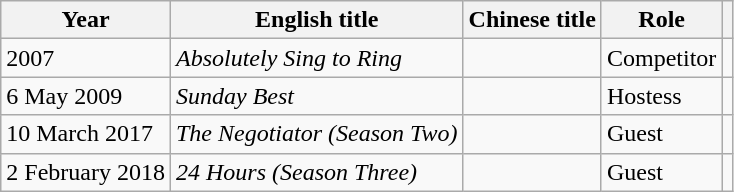<table class="wikitable">
<tr>
<th>Year</th>
<th>English title</th>
<th>Chinese title</th>
<th>Role</th>
<th></th>
</tr>
<tr>
<td>2007</td>
<td><em>Absolutely Sing to Ring</em></td>
<td></td>
<td>Competitor</td>
<td></td>
</tr>
<tr>
<td>6 May 2009</td>
<td><em>Sunday Best</em></td>
<td></td>
<td>Hostess</td>
<td></td>
</tr>
<tr>
<td>10 March 2017</td>
<td><em>The Negotiator (Season Two)</em></td>
<td></td>
<td>Guest</td>
<td></td>
</tr>
<tr>
<td>2 February 2018</td>
<td><em>24 Hours (Season Three)</em></td>
<td></td>
<td>Guest</td>
<td></td>
</tr>
</table>
